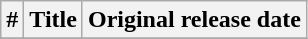<table class="wikitable">
<tr>
<th>#</th>
<th>Title</th>
<th>Original release date</th>
</tr>
<tr>
</tr>
</table>
